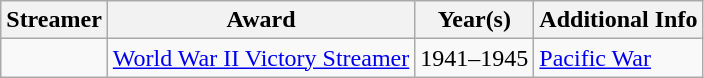<table class=wikitable>
<tr>
<th>Streamer</th>
<th>Award</th>
<th>Year(s)</th>
<th>Additional Info</th>
</tr>
<tr>
<td></td>
<td><a href='#'>World War II Victory Streamer</a></td>
<td>1941–1945</td>
<td><a href='#'>Pacific War</a></td>
</tr>
</table>
